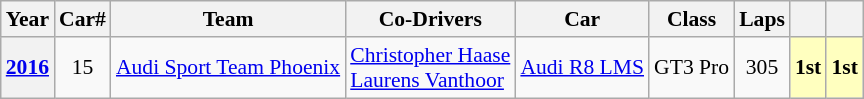<table class="wikitable" style="font-size:90%">
<tr>
<th>Year</th>
<th>Car#</th>
<th>Team</th>
<th>Co-Drivers</th>
<th>Car</th>
<th>Class</th>
<th>Laps</th>
<th></th>
<th></th>
</tr>
<tr style="text-align:center;">
<th><a href='#'>2016</a></th>
<td>15</td>
<td align="left"nowrap> <a href='#'>Audi Sport Team Phoenix</a></td>
<td align="left"nowrap> <a href='#'>Christopher Haase</a><br> <a href='#'>Laurens Vanthoor</a></td>
<td align="left"nowrap><a href='#'>Audi R8 LMS</a></td>
<td nowrap>GT3 Pro</td>
<td>305</td>
<td style="background:#ffffbf;"><strong>1st</strong></td>
<td style="background:#ffffbf;"><strong>1st</strong></td>
</tr>
</table>
